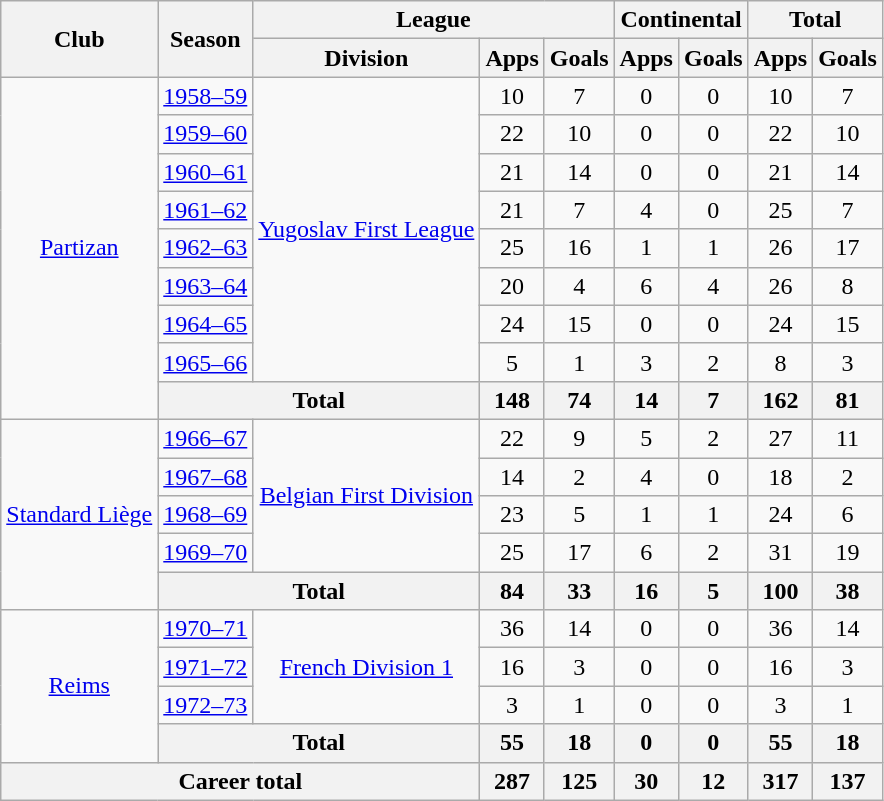<table class="wikitable" style="text-align:center">
<tr>
<th rowspan="2">Club</th>
<th rowspan="2">Season</th>
<th colspan="3">League</th>
<th colspan="2">Continental</th>
<th colspan="2">Total</th>
</tr>
<tr>
<th>Division</th>
<th>Apps</th>
<th>Goals</th>
<th>Apps</th>
<th>Goals</th>
<th>Apps</th>
<th>Goals</th>
</tr>
<tr>
<td rowspan="9"><a href='#'>Partizan</a></td>
<td><a href='#'>1958–59</a></td>
<td rowspan="8"><a href='#'>Yugoslav First League</a></td>
<td>10</td>
<td>7</td>
<td>0</td>
<td>0</td>
<td>10</td>
<td>7</td>
</tr>
<tr>
<td><a href='#'>1959–60</a></td>
<td>22</td>
<td>10</td>
<td>0</td>
<td>0</td>
<td>22</td>
<td>10</td>
</tr>
<tr>
<td><a href='#'>1960–61</a></td>
<td>21</td>
<td>14</td>
<td>0</td>
<td>0</td>
<td>21</td>
<td>14</td>
</tr>
<tr>
<td><a href='#'>1961–62</a></td>
<td>21</td>
<td>7</td>
<td>4</td>
<td>0</td>
<td>25</td>
<td>7</td>
</tr>
<tr>
<td><a href='#'>1962–63</a></td>
<td>25</td>
<td>16</td>
<td>1</td>
<td>1</td>
<td>26</td>
<td>17</td>
</tr>
<tr>
<td><a href='#'>1963–64</a></td>
<td>20</td>
<td>4</td>
<td>6</td>
<td>4</td>
<td>26</td>
<td>8</td>
</tr>
<tr>
<td><a href='#'>1964–65</a></td>
<td>24</td>
<td>15</td>
<td>0</td>
<td>0</td>
<td>24</td>
<td>15</td>
</tr>
<tr>
<td><a href='#'>1965–66</a></td>
<td>5</td>
<td>1</td>
<td>3</td>
<td>2</td>
<td>8</td>
<td>3</td>
</tr>
<tr>
<th colspan="2">Total</th>
<th>148</th>
<th>74</th>
<th>14</th>
<th>7</th>
<th>162</th>
<th>81</th>
</tr>
<tr>
<td rowspan="5"><a href='#'>Standard Liège</a></td>
<td><a href='#'>1966–67</a></td>
<td rowspan="4"><a href='#'>Belgian First Division</a></td>
<td>22</td>
<td>9</td>
<td>5</td>
<td>2</td>
<td>27</td>
<td>11</td>
</tr>
<tr>
<td><a href='#'>1967–68</a></td>
<td>14</td>
<td>2</td>
<td>4</td>
<td>0</td>
<td>18</td>
<td>2</td>
</tr>
<tr>
<td><a href='#'>1968–69</a></td>
<td>23</td>
<td>5</td>
<td>1</td>
<td>1</td>
<td>24</td>
<td>6</td>
</tr>
<tr>
<td><a href='#'>1969–70</a></td>
<td>25</td>
<td>17</td>
<td>6</td>
<td>2</td>
<td>31</td>
<td>19</td>
</tr>
<tr>
<th colspan="2">Total</th>
<th>84</th>
<th>33</th>
<th>16</th>
<th>5</th>
<th>100</th>
<th>38</th>
</tr>
<tr>
<td rowspan="4"><a href='#'>Reims</a></td>
<td><a href='#'>1970–71</a></td>
<td rowspan="3"><a href='#'>French Division 1</a></td>
<td>36</td>
<td>14</td>
<td>0</td>
<td>0</td>
<td>36</td>
<td>14</td>
</tr>
<tr>
<td><a href='#'>1971–72</a></td>
<td>16</td>
<td>3</td>
<td>0</td>
<td>0</td>
<td>16</td>
<td>3</td>
</tr>
<tr>
<td><a href='#'>1972–73</a></td>
<td>3</td>
<td>1</td>
<td>0</td>
<td>0</td>
<td>3</td>
<td>1</td>
</tr>
<tr>
<th colspan="2">Total</th>
<th>55</th>
<th>18</th>
<th>0</th>
<th>0</th>
<th>55</th>
<th>18</th>
</tr>
<tr>
<th colspan="3">Career total</th>
<th>287</th>
<th>125</th>
<th>30</th>
<th>12</th>
<th>317</th>
<th>137</th>
</tr>
</table>
